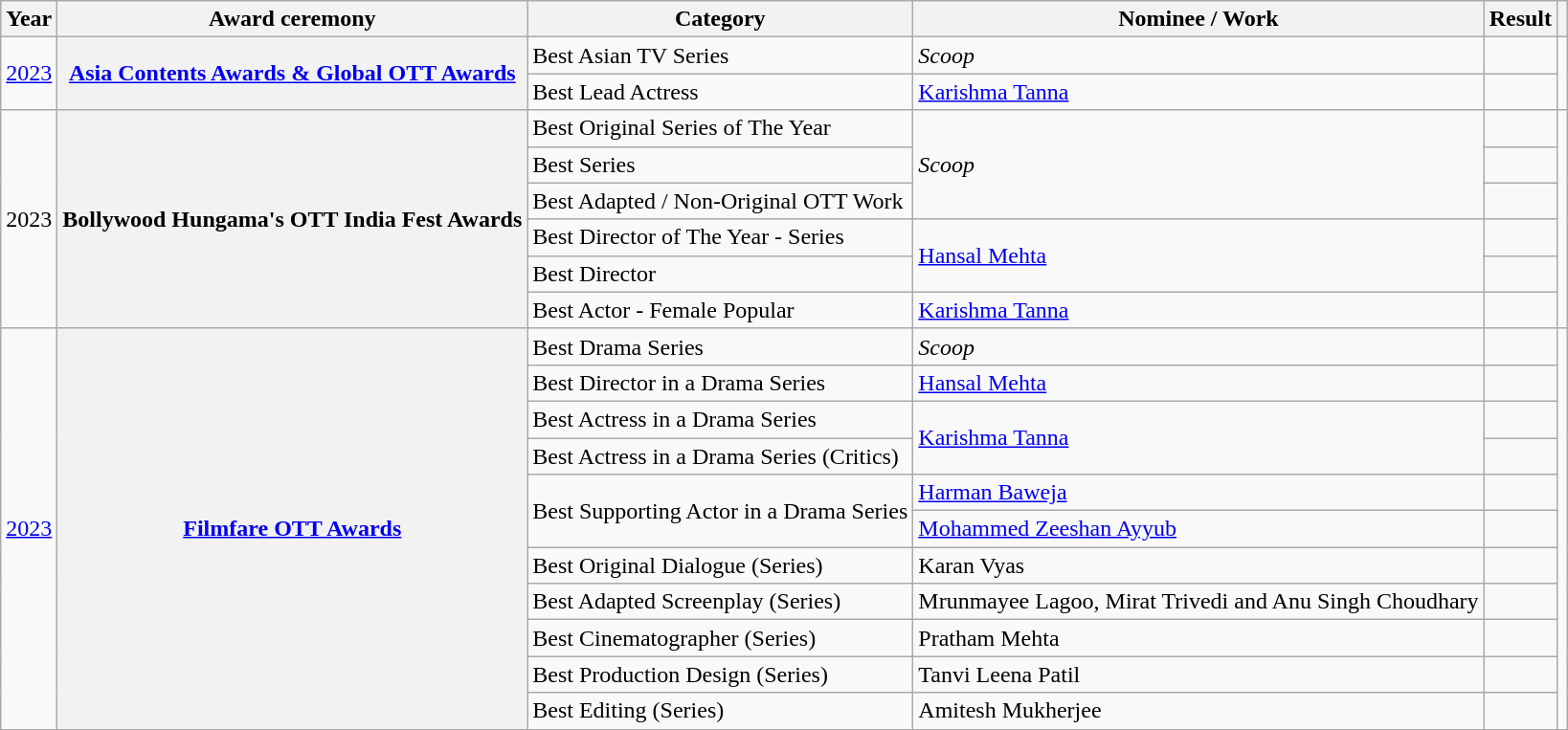<table class="wikitable plainrowheaders sortable">
<tr>
<th scope="col">Year</th>
<th scope="col">Award ceremony</th>
<th scope="col">Category</th>
<th scope="col">Nominee / Work</th>
<th scope="col">Result</th>
<th scope="col" class="unsortable"></th>
</tr>
<tr>
<td rowspan=2><a href='#'>2023</a></td>
<th scope="row" rowspan=2><a href='#'>Asia Contents Awards & Global OTT Awards</a></th>
<td>Best Asian TV Series</td>
<td><em>Scoop</em></td>
<td></td>
<td style="text-align: center;" rowspan="2"></td>
</tr>
<tr>
<td>Best Lead Actress</td>
<td><a href='#'>Karishma Tanna</a></td>
<td></td>
</tr>
<tr>
<td rowspan="6">2023</td>
<th scope="row" rowspan="6">Bollywood Hungama's OTT India Fest Awards</th>
<td>Best Original Series of The Year</td>
<td rowspan="3"><em>Scoop</em></td>
<td></td>
<td rowspan="6"></td>
</tr>
<tr>
<td>Best Series</td>
<td></td>
</tr>
<tr>
<td>Best Adapted / Non-Original OTT Work</td>
<td></td>
</tr>
<tr>
<td>Best Director of The Year - Series</td>
<td rowspan="2"><a href='#'>Hansal Mehta</a></td>
<td></td>
</tr>
<tr>
<td>Best Director</td>
<td></td>
</tr>
<tr>
<td>Best Actor - Female Popular</td>
<td><a href='#'>Karishma Tanna</a></td>
<td></td>
</tr>
<tr>
<td rowspan="11"><a href='#'>2023</a></td>
<th rowspan="11" scope="row"><a href='#'>Filmfare OTT Awards</a></th>
<td>Best Drama Series</td>
<td><em>Scoop</em></td>
<td></td>
<td rowspan="11" style="text-align: center;"></td>
</tr>
<tr>
<td>Best Director in a Drama Series</td>
<td><a href='#'>Hansal Mehta</a></td>
<td></td>
</tr>
<tr>
<td>Best Actress in a Drama Series</td>
<td rowspan="2"><a href='#'>Karishma Tanna</a></td>
<td></td>
</tr>
<tr>
<td>Best Actress in a Drama Series (Critics)</td>
<td></td>
</tr>
<tr>
<td rowspan="2">Best Supporting Actor in a Drama Series</td>
<td><a href='#'>Harman Baweja</a></td>
<td></td>
</tr>
<tr>
<td><a href='#'>Mohammed Zeeshan Ayyub</a></td>
<td></td>
</tr>
<tr>
<td>Best Original Dialogue (Series)</td>
<td>Karan Vyas</td>
<td></td>
</tr>
<tr>
<td>Best Adapted Screenplay (Series)</td>
<td>Mrunmayee Lagoo, Mirat Trivedi and Anu Singh Choudhary</td>
<td></td>
</tr>
<tr>
<td>Best Cinematographer (Series)</td>
<td>Pratham Mehta</td>
<td></td>
</tr>
<tr>
<td>Best Production Design (Series)</td>
<td>Tanvi Leena Patil</td>
<td></td>
</tr>
<tr>
<td>Best Editing (Series)</td>
<td>Amitesh Mukherjee</td>
<td></td>
</tr>
</table>
